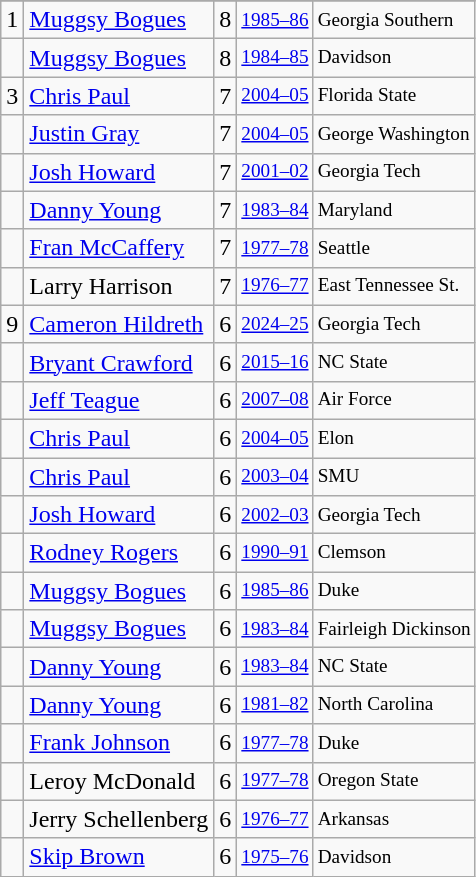<table class="wikitable">
<tr>
</tr>
<tr>
<td>1</td>
<td><a href='#'>Muggsy Bogues</a></td>
<td>8</td>
<td style="font-size:80%;"><a href='#'>1985–86</a></td>
<td style="font-size:80%;">Georgia Southern</td>
</tr>
<tr>
<td></td>
<td><a href='#'>Muggsy Bogues</a></td>
<td>8</td>
<td style="font-size:80%;"><a href='#'>1984–85</a></td>
<td style="font-size:80%;">Davidson</td>
</tr>
<tr>
<td>3</td>
<td><a href='#'>Chris Paul</a></td>
<td>7</td>
<td style="font-size:80%;"><a href='#'>2004–05</a></td>
<td style="font-size:80%;">Florida State</td>
</tr>
<tr>
<td></td>
<td><a href='#'>Justin Gray</a></td>
<td>7</td>
<td style="font-size:80%;"><a href='#'>2004–05</a></td>
<td style="font-size:80%;">George Washington</td>
</tr>
<tr>
<td></td>
<td><a href='#'>Josh Howard</a></td>
<td>7</td>
<td style="font-size:80%;"><a href='#'>2001–02</a></td>
<td style="font-size:80%;">Georgia Tech</td>
</tr>
<tr>
<td></td>
<td><a href='#'>Danny Young</a></td>
<td>7</td>
<td style="font-size:80%;"><a href='#'>1983–84</a></td>
<td style="font-size:80%;">Maryland</td>
</tr>
<tr>
<td></td>
<td><a href='#'>Fran McCaffery</a></td>
<td>7</td>
<td style="font-size:80%;"><a href='#'>1977–78</a></td>
<td style="font-size:80%;">Seattle</td>
</tr>
<tr>
<td></td>
<td>Larry Harrison</td>
<td>7</td>
<td style="font-size:80%;"><a href='#'>1976–77</a></td>
<td style="font-size:80%;">East Tennessee St.</td>
</tr>
<tr>
<td>9</td>
<td><a href='#'>Cameron Hildreth</a></td>
<td>6</td>
<td style="font-size:80%;"><a href='#'>2024–25</a></td>
<td style="font-size:80%;">Georgia Tech</td>
</tr>
<tr>
<td></td>
<td><a href='#'>Bryant Crawford</a></td>
<td>6</td>
<td style="font-size:80%;"><a href='#'>2015–16</a></td>
<td style="font-size:80%;">NC State</td>
</tr>
<tr>
<td></td>
<td><a href='#'>Jeff Teague</a></td>
<td>6</td>
<td style="font-size:80%;"><a href='#'>2007–08</a></td>
<td style="font-size:80%;">Air Force</td>
</tr>
<tr>
<td></td>
<td><a href='#'>Chris Paul</a></td>
<td>6</td>
<td style="font-size:80%;"><a href='#'>2004–05</a></td>
<td style="font-size:80%;">Elon</td>
</tr>
<tr>
<td></td>
<td><a href='#'>Chris Paul</a></td>
<td>6</td>
<td style="font-size:80%;"><a href='#'>2003–04</a></td>
<td style="font-size:80%;">SMU</td>
</tr>
<tr>
<td></td>
<td><a href='#'>Josh Howard</a></td>
<td>6</td>
<td style="font-size:80%;"><a href='#'>2002–03</a></td>
<td style="font-size:80%;">Georgia Tech</td>
</tr>
<tr>
<td></td>
<td><a href='#'>Rodney Rogers</a></td>
<td>6</td>
<td style="font-size:80%;"><a href='#'>1990–91</a></td>
<td style="font-size:80%;">Clemson</td>
</tr>
<tr>
<td></td>
<td><a href='#'>Muggsy Bogues</a></td>
<td>6</td>
<td style="font-size:80%;"><a href='#'>1985–86</a></td>
<td style="font-size:80%;">Duke</td>
</tr>
<tr>
<td></td>
<td><a href='#'>Muggsy Bogues</a></td>
<td>6</td>
<td style="font-size:80%;"><a href='#'>1983–84</a></td>
<td style="font-size:80%;">Fairleigh Dickinson</td>
</tr>
<tr>
<td></td>
<td><a href='#'>Danny Young</a></td>
<td>6</td>
<td style="font-size:80%;"><a href='#'>1983–84</a></td>
<td style="font-size:80%;">NC State</td>
</tr>
<tr>
<td></td>
<td><a href='#'>Danny Young</a></td>
<td>6</td>
<td style="font-size:80%;"><a href='#'>1981–82</a></td>
<td style="font-size:80%;">North Carolina</td>
</tr>
<tr>
<td></td>
<td><a href='#'>Frank Johnson</a></td>
<td>6</td>
<td style="font-size:80%;"><a href='#'>1977–78</a></td>
<td style="font-size:80%;">Duke</td>
</tr>
<tr>
<td></td>
<td>Leroy McDonald</td>
<td>6</td>
<td style="font-size:80%;"><a href='#'>1977–78</a></td>
<td style="font-size:80%;">Oregon State</td>
</tr>
<tr>
<td></td>
<td>Jerry Schellenberg</td>
<td>6</td>
<td style="font-size:80%;"><a href='#'>1976–77</a></td>
<td style="font-size:80%;">Arkansas</td>
</tr>
<tr>
<td></td>
<td><a href='#'>Skip Brown</a></td>
<td>6</td>
<td style="font-size:80%;"><a href='#'>1975–76</a></td>
<td style="font-size:80%;">Davidson</td>
</tr>
</table>
